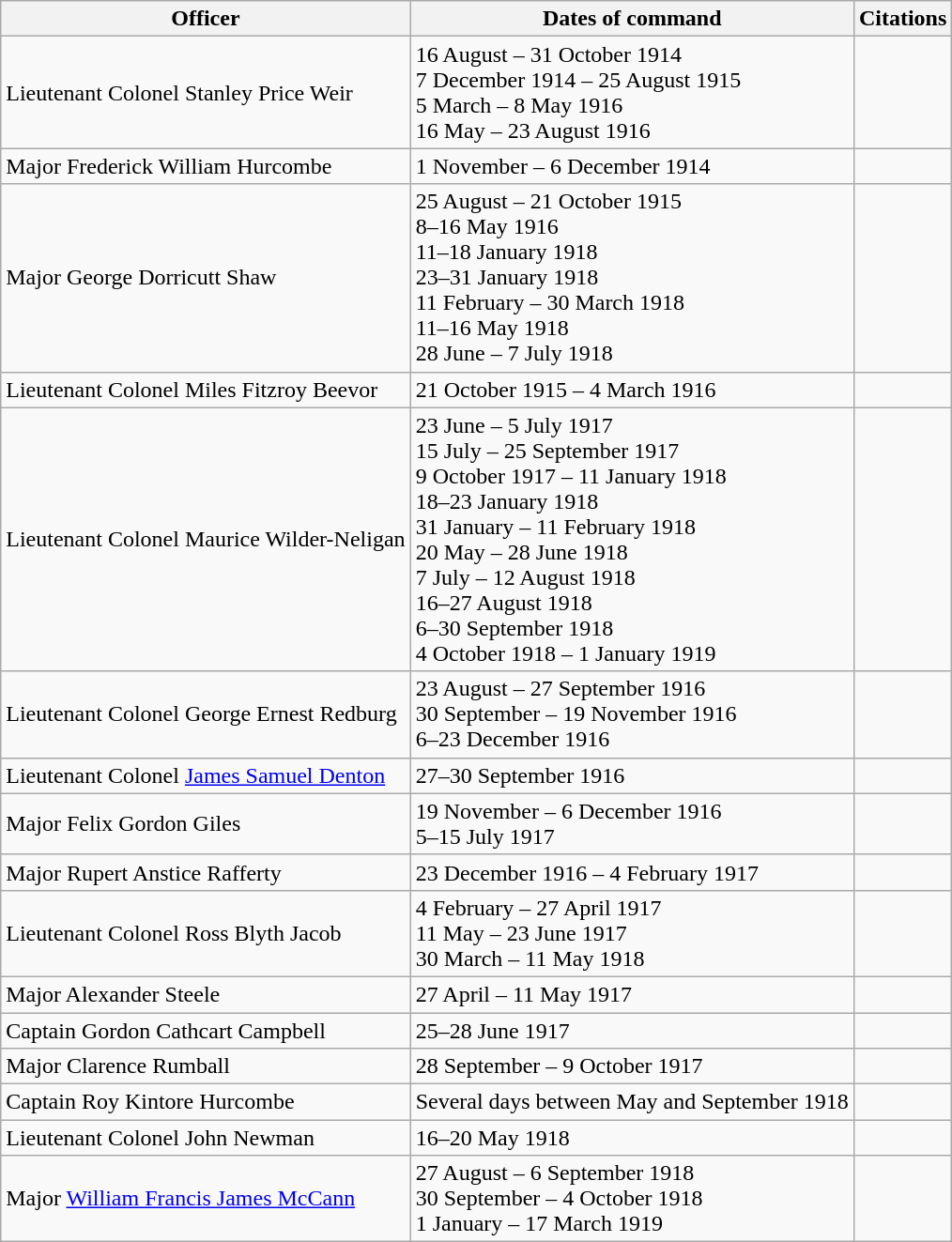<table class="wikitable">
<tr>
<th>Officer</th>
<th>Dates of command</th>
<th>Citations</th>
</tr>
<tr>
<td>Lieutenant Colonel Stanley Price Weir</td>
<td>16 August – 31 October 1914 <br> 7 December 1914 – 25 August 1915 <br> 5 March – 8 May 1916 <br> 16 May – 23 August 1916</td>
<td></td>
</tr>
<tr>
<td>Major Frederick William Hurcombe</td>
<td>1 November – 6 December 1914</td>
<td></td>
</tr>
<tr>
<td>Major George Dorricutt Shaw</td>
<td>25 August – 21 October 1915 <br> 8–16 May 1916 <br> 11–18 January 1918 <br> 23–31 January 1918 <br> 11 February – 30 March 1918 <br> 11–16 May 1918 <br> 28 June – 7 July 1918</td>
<td></td>
</tr>
<tr>
<td>Lieutenant Colonel Miles Fitzroy Beevor</td>
<td>21 October 1915 – 4 March 1916</td>
<td></td>
</tr>
<tr>
<td>Lieutenant Colonel Maurice Wilder-Neligan</td>
<td>23 June – 5 July 1917 <br> 15 July – 25 September 1917 <br> 9 October 1917 – 11 January 1918 <br> 18–23 January 1918 <br> 31 January – 11 February 1918 <br> 20 May – 28 June 1918 <br> 7 July – 12 August 1918 <br> 16–27 August 1918 <br> 6–30 September 1918 <br> 4 October 1918 – 1 January 1919</td>
<td></td>
</tr>
<tr>
<td>Lieutenant Colonel George Ernest Redburg</td>
<td>23 August – 27 September 1916 <br> 30 September – 19 November 1916 <br> 6–23 December 1916</td>
<td></td>
</tr>
<tr>
<td>Lieutenant Colonel <a href='#'>James Samuel Denton</a></td>
<td>27–30 September 1916</td>
<td></td>
</tr>
<tr>
<td>Major Felix Gordon Giles</td>
<td>19 November – 6 December 1916 <br> 5–15 July 1917</td>
<td></td>
</tr>
<tr>
<td>Major Rupert Anstice Rafferty</td>
<td>23 December 1916 – 4 February 1917</td>
<td></td>
</tr>
<tr>
<td>Lieutenant Colonel Ross Blyth Jacob</td>
<td>4 February – 27 April 1917 <br> 11 May – 23 June 1917 <br> 30 March – 11 May 1918</td>
<td></td>
</tr>
<tr>
<td>Major Alexander Steele</td>
<td>27 April – 11 May 1917</td>
<td></td>
</tr>
<tr>
<td>Captain Gordon Cathcart Campbell</td>
<td>25–28 June 1917</td>
<td></td>
</tr>
<tr>
<td>Major Clarence Rumball</td>
<td>28 September – 9 October 1917</td>
<td></td>
</tr>
<tr>
<td>Captain Roy Kintore Hurcombe</td>
<td>Several days between May and September 1918</td>
<td></td>
</tr>
<tr>
<td>Lieutenant Colonel John Newman</td>
<td>16–20 May 1918</td>
<td></td>
</tr>
<tr>
<td>Major <a href='#'>William Francis James McCann</a></td>
<td>27 August – 6 September 1918 <br> 30 September – 4 October 1918 <br> 1 January – 17 March 1919</td>
<td></td>
</tr>
</table>
